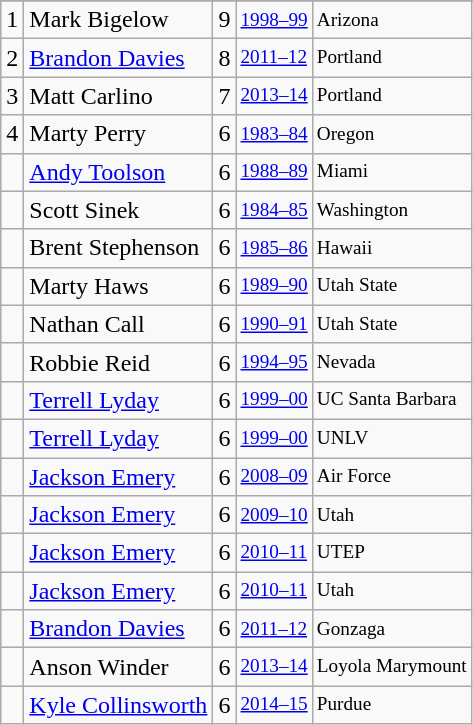<table class="wikitable">
<tr>
</tr>
<tr>
<td>1</td>
<td>Mark Bigelow</td>
<td>9</td>
<td style="font-size:80%;"><a href='#'>1998–99</a></td>
<td style="font-size:80%;">Arizona</td>
</tr>
<tr>
<td>2</td>
<td><a href='#'>Brandon Davies</a></td>
<td>8</td>
<td style="font-size:80%;"><a href='#'>2011–12</a></td>
<td style="font-size:80%;">Portland</td>
</tr>
<tr>
<td>3</td>
<td>Matt Carlino</td>
<td>7</td>
<td style="font-size:80%;"><a href='#'>2013–14</a></td>
<td style="font-size:80%;">Portland</td>
</tr>
<tr>
<td>4</td>
<td>Marty Perry</td>
<td>6</td>
<td style="font-size:80%;"><a href='#'>1983–84</a></td>
<td style="font-size:80%;">Oregon</td>
</tr>
<tr>
<td></td>
<td><a href='#'>Andy Toolson</a></td>
<td>6</td>
<td style="font-size:80%;"><a href='#'>1988–89</a></td>
<td style="font-size:80%;">Miami</td>
</tr>
<tr>
<td></td>
<td>Scott Sinek</td>
<td>6</td>
<td style="font-size:80%;"><a href='#'>1984–85</a></td>
<td style="font-size:80%;">Washington</td>
</tr>
<tr>
<td></td>
<td>Brent Stephenson</td>
<td>6</td>
<td style="font-size:80%;"><a href='#'>1985–86</a></td>
<td style="font-size:80%;">Hawaii</td>
</tr>
<tr>
<td></td>
<td>Marty Haws</td>
<td>6</td>
<td style="font-size:80%;"><a href='#'>1989–90</a></td>
<td style="font-size:80%;">Utah State</td>
</tr>
<tr>
<td></td>
<td>Nathan Call</td>
<td>6</td>
<td style="font-size:80%;"><a href='#'>1990–91</a></td>
<td style="font-size:80%;">Utah State</td>
</tr>
<tr>
<td></td>
<td>Robbie Reid</td>
<td>6</td>
<td style="font-size:80%;"><a href='#'>1994–95</a></td>
<td style="font-size:80%;">Nevada</td>
</tr>
<tr>
<td></td>
<td><a href='#'>Terrell Lyday</a></td>
<td>6</td>
<td style="font-size:80%;"><a href='#'>1999–00</a></td>
<td style="font-size:80%;">UC Santa Barbara</td>
</tr>
<tr>
<td></td>
<td><a href='#'>Terrell Lyday</a></td>
<td>6</td>
<td style="font-size:80%;"><a href='#'>1999–00</a></td>
<td style="font-size:80%;">UNLV</td>
</tr>
<tr>
<td></td>
<td><a href='#'>Jackson Emery</a></td>
<td>6</td>
<td style="font-size:80%;"><a href='#'>2008–09</a></td>
<td style="font-size:80%;">Air Force</td>
</tr>
<tr>
<td></td>
<td><a href='#'>Jackson Emery</a></td>
<td>6</td>
<td style="font-size:80%;"><a href='#'>2009–10</a></td>
<td style="font-size:80%;">Utah</td>
</tr>
<tr>
<td></td>
<td><a href='#'>Jackson Emery</a></td>
<td>6</td>
<td style="font-size:80%;"><a href='#'>2010–11</a></td>
<td style="font-size:80%;">UTEP</td>
</tr>
<tr>
<td></td>
<td><a href='#'>Jackson Emery</a></td>
<td>6</td>
<td style="font-size:80%;"><a href='#'>2010–11</a></td>
<td style="font-size:80%;">Utah</td>
</tr>
<tr>
<td></td>
<td><a href='#'>Brandon Davies</a></td>
<td>6</td>
<td style="font-size:80%;"><a href='#'>2011–12</a></td>
<td style="font-size:80%;">Gonzaga</td>
</tr>
<tr>
<td></td>
<td>Anson Winder</td>
<td>6</td>
<td style="font-size:80%;"><a href='#'>2013–14</a></td>
<td style="font-size:80%;">Loyola Marymount</td>
</tr>
<tr>
<td></td>
<td><a href='#'>Kyle Collinsworth</a></td>
<td>6</td>
<td style="font-size:80%;"><a href='#'>2014–15</a></td>
<td style="font-size:80%;">Purdue</td>
</tr>
</table>
